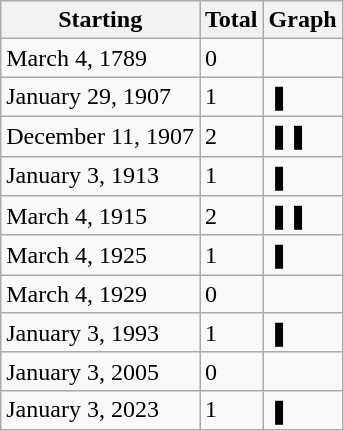<table class="wikitable sortable">
<tr>
<th>Starting</th>
<th>Total</th>
<th>Graph</th>
</tr>
<tr>
<td>March 4, 1789</td>
<td>0</td>
<td> </td>
</tr>
<tr>
<td>January 29, 1907</td>
<td>1</td>
<td>❚</td>
</tr>
<tr>
<td>December 11, 1907</td>
<td>2</td>
<td>❚❚</td>
</tr>
<tr>
<td>January 3, 1913</td>
<td>1</td>
<td>❚</td>
</tr>
<tr>
<td>March 4, 1915</td>
<td>2</td>
<td>❚❚</td>
</tr>
<tr>
<td>March 4, 1925</td>
<td>1</td>
<td>❚</td>
</tr>
<tr>
<td>March 4, 1929</td>
<td>0</td>
<td> </td>
</tr>
<tr>
<td>January 3, 1993</td>
<td>1</td>
<td>❚</td>
</tr>
<tr>
<td>January 3, 2005</td>
<td>0</td>
<td> </td>
</tr>
<tr>
<td>January 3, 2023</td>
<td>1</td>
<td>❚</td>
</tr>
</table>
